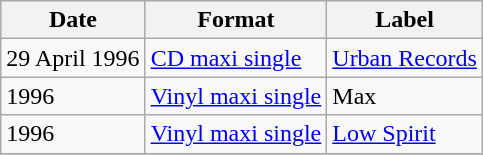<table class="wikitable plainrowheaders">
<tr>
<th>Date</th>
<th>Format</th>
<th>Label</th>
</tr>
<tr>
<td>29 April 1996</td>
<td><a href='#'>CD maxi single</a></td>
<td><a href='#'>Urban Records</a></td>
</tr>
<tr>
<td>1996</td>
<td><a href='#'>Vinyl maxi single</a></td>
<td>Max</td>
</tr>
<tr>
<td>1996</td>
<td><a href='#'>Vinyl maxi single</a></td>
<td><a href='#'>Low Spirit</a></td>
</tr>
<tr>
</tr>
</table>
